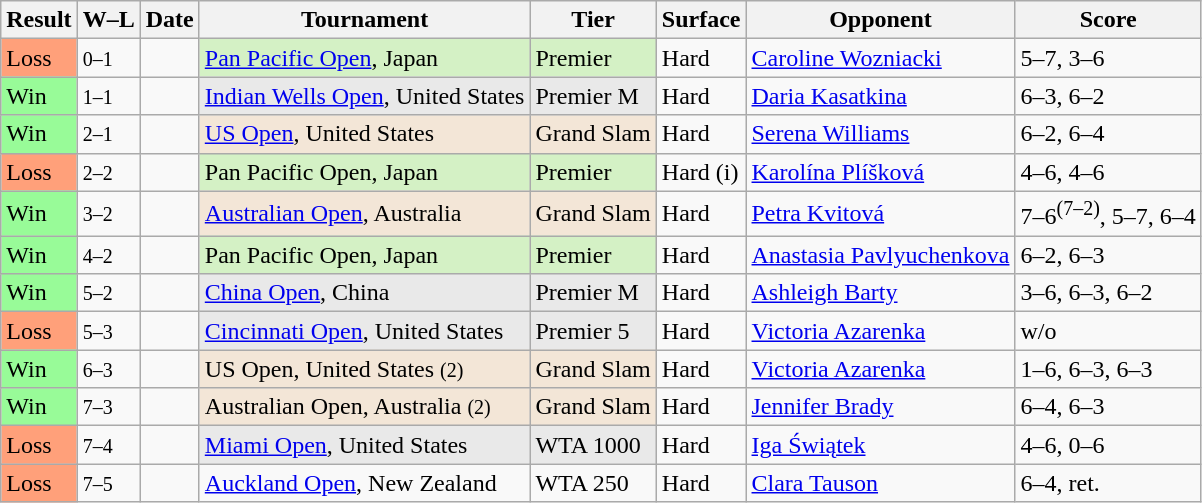<table class="sortable wikitable">
<tr>
<th>Result</th>
<th class=unsortable>W–L</th>
<th>Date</th>
<th>Tournament</th>
<th>Tier</th>
<th>Surface</th>
<th>Opponent</th>
<th class=unsortable>Score</th>
</tr>
<tr>
<td style=background:#ffa07a>Loss</td>
<td><small>0–1</small></td>
<td><a href='#'></a></td>
<td style=background:#d4f1c5><a href='#'>Pan Pacific Open</a>, Japan</td>
<td style=background:#d4f1c5>Premier</td>
<td>Hard</td>
<td> <a href='#'>Caroline Wozniacki</a></td>
<td>5–7, 3–6</td>
</tr>
<tr>
<td style=background:#98fb98>Win</td>
<td><small>1–1</small></td>
<td><a href='#'></a></td>
<td style=background:#e9e9e9><a href='#'>Indian Wells Open</a>, United States</td>
<td style=background:#e9e9e9>Premier M</td>
<td>Hard</td>
<td> <a href='#'>Daria Kasatkina</a></td>
<td>6–3, 6–2</td>
</tr>
<tr>
<td style=background:#98fb98>Win</td>
<td><small>2–1</small></td>
<td><a href='#'></a></td>
<td style=background:#f3e6d7><a href='#'>US Open</a>, United States</td>
<td style=background:#f3e6d7>Grand Slam</td>
<td>Hard</td>
<td> <a href='#'>Serena Williams</a></td>
<td>6–2, 6–4</td>
</tr>
<tr>
<td style=background:#ffa07a>Loss</td>
<td><small>2–2</small></td>
<td><a href='#'></a></td>
<td style=background:#d4f1c5>Pan Pacific Open, Japan</td>
<td style=background:#d4f1c5>Premier</td>
<td>Hard (i)</td>
<td> <a href='#'>Karolína Plíšková</a></td>
<td>4–6, 4–6</td>
</tr>
<tr>
<td style=background:#98fb98>Win</td>
<td><small>3–2</small></td>
<td><a href='#'></a></td>
<td style=background:#f3e6d7><a href='#'>Australian Open</a>, Australia</td>
<td style=background:#f3e6d7>Grand Slam</td>
<td>Hard</td>
<td> <a href='#'>Petra Kvitová</a></td>
<td>7–6<sup>(7–2)</sup>, 5–7, 6–4</td>
</tr>
<tr>
<td style=background:#98fb98>Win</td>
<td><small>4–2</small></td>
<td><a href='#'></a></td>
<td style=background:#d4f1c5>Pan Pacific Open, Japan</td>
<td style=background:#d4f1c5>Premier</td>
<td>Hard</td>
<td> <a href='#'>Anastasia Pavlyuchenkova</a></td>
<td>6–2, 6–3</td>
</tr>
<tr>
<td style=background:#98fb98>Win</td>
<td><small>5–2</small></td>
<td><a href='#'></a></td>
<td style=background:#e9e9e9><a href='#'>China Open</a>, China</td>
<td style=background:#e9e9e9>Premier M</td>
<td>Hard</td>
<td> <a href='#'>Ashleigh Barty</a></td>
<td>3–6, 6–3, 6–2</td>
</tr>
<tr>
<td style=background:#ffa07a>Loss</td>
<td><small>5–3</small></td>
<td><a href='#'></a></td>
<td style=background:#e9e9e9><a href='#'>Cincinnati Open</a>, United States</td>
<td style=background:#e9e9e9>Premier 5</td>
<td>Hard</td>
<td> <a href='#'>Victoria Azarenka</a></td>
<td>w/o</td>
</tr>
<tr>
<td style=background:#98fb98>Win</td>
<td><small>6–3</small></td>
<td><a href='#'></a></td>
<td style=background:#f3e6d7>US Open, United States <small>(2)</small></td>
<td style=background:#f3e6d7>Grand Slam</td>
<td>Hard</td>
<td> <a href='#'>Victoria Azarenka</a></td>
<td>1–6, 6–3, 6–3</td>
</tr>
<tr>
<td style=background:#98fb98>Win</td>
<td><small>7–3</small></td>
<td><a href='#'></a></td>
<td style=background:#f3e6d7>Australian Open, Australia <small>(2)</small></td>
<td style=background:#f3e6d7>Grand Slam</td>
<td>Hard</td>
<td> <a href='#'>Jennifer Brady</a></td>
<td>6–4, 6–3</td>
</tr>
<tr>
<td style=background:#ffa07a>Loss</td>
<td><small>7–4</small></td>
<td><a href='#'></a></td>
<td style=background:#e9e9e9><a href='#'>Miami Open</a>, United States</td>
<td style=background:#e9e9e9>WTA 1000</td>
<td>Hard</td>
<td> <a href='#'>Iga Świątek</a></td>
<td>4–6, 0–6</td>
</tr>
<tr>
<td style=background:#ffa07a>Loss</td>
<td><small>7–5</small></td>
<td><a href='#'></a></td>
<td><a href='#'>Auckland Open</a>, New Zealand</td>
<td>WTA 250</td>
<td>Hard</td>
<td> <a href='#'>Clara Tauson</a></td>
<td>6–4, ret.</td>
</tr>
</table>
